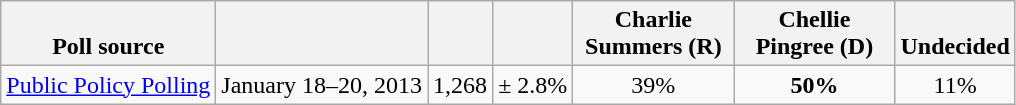<table class="wikitable" style="text-align:center">
<tr valign= bottom>
<th>Poll source</th>
<th></th>
<th></th>
<th></th>
<th style="width:100px;">Charlie<br>Summers (R)</th>
<th style="width:100px;">Chellie<br>Pingree (D)</th>
<th>Undecided</th>
</tr>
<tr>
<td align=left><a href='#'>Public Policy Polling</a></td>
<td>January 18–20, 2013</td>
<td>1,268</td>
<td>± 2.8%</td>
<td>39%</td>
<td><strong>50%</strong></td>
<td>11%</td>
</tr>
</table>
